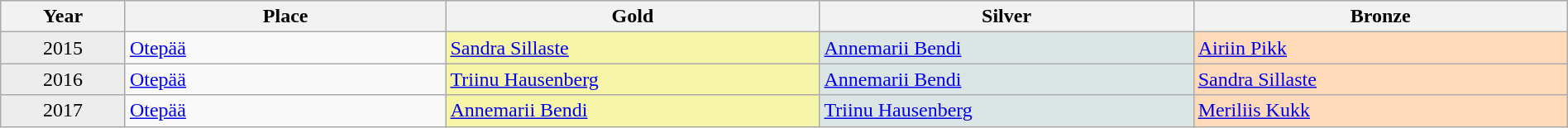<table class="wikitable" style=" width:100%">
<tr style="background:#EDEDED;">
<th class="hintergrundfarbe6" style="width:7%">Year</th>
<th class="hintergrundfarbe6" style="width:18%">Place</th>
<th bgcolor=gold style="width:21%;">Gold</th>
<th bgcolor=silver style="width:21%;">Silver</th>
<th bgcolor="#CC9966" style="width:21%;">Bronze</th>
</tr>
<tr>
<td align="center" bgcolor="#EDEDED">2015</td>
<td><a href='#'>Otepää</a></td>
<td bgcolor="#F7F6A8"><a href='#'>Sandra Sillaste</a></td>
<td bgcolor="#DCE5E5"><a href='#'>Annemarii Bendi</a></td>
<td bgcolor="#FFDAB9"><a href='#'>Airiin Pikk</a></td>
</tr>
<tr>
<td align="center" bgcolor="#EDEDED">2016</td>
<td><a href='#'>Otepää</a></td>
<td bgcolor="#F7F6A8"><a href='#'>Triinu Hausenberg</a></td>
<td bgcolor="#DCE5E5"><a href='#'>Annemarii Bendi</a></td>
<td bgcolor="#FFDAB9"><a href='#'>Sandra Sillaste</a></td>
</tr>
<tr>
<td align="center" bgcolor="#EDEDED">2017</td>
<td><a href='#'>Otepää</a></td>
<td bgcolor="#F7F6A8"><a href='#'>Annemarii Bendi</a></td>
<td bgcolor="#DCE5E5"><a href='#'>Triinu Hausenberg</a></td>
<td bgcolor="#FFDAB9"><a href='#'>Meriliis Kukk</a></td>
</tr>
</table>
